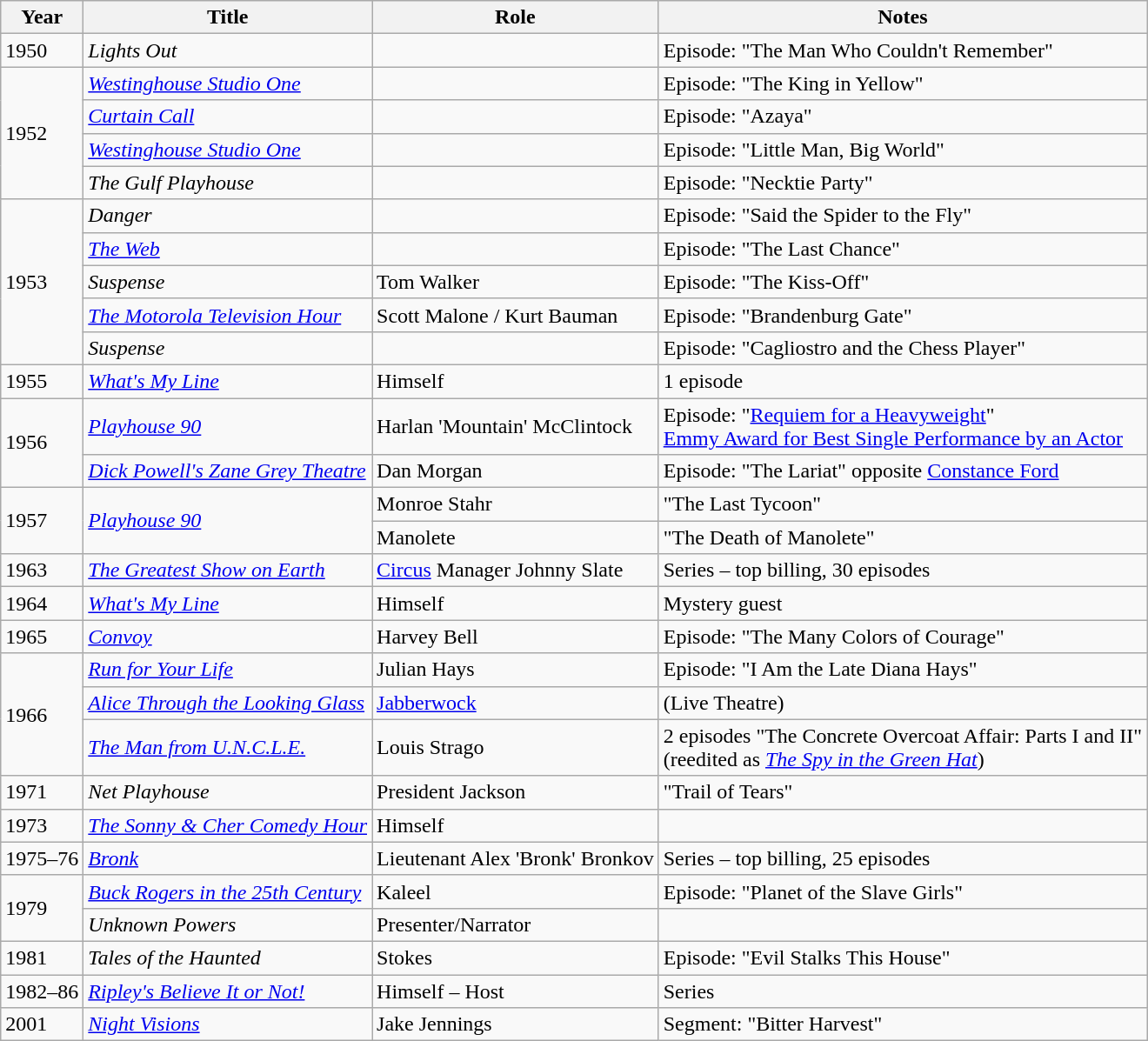<table class="wikitable sortable">
<tr>
<th>Year</th>
<th>Title</th>
<th>Role</th>
<th class="unsortable">Notes</th>
</tr>
<tr>
<td>1950</td>
<td><em>Lights Out</em></td>
<td></td>
<td>Episode: "The Man Who Couldn't Remember"</td>
</tr>
<tr>
<td rowspan="4">1952</td>
<td><em><a href='#'>Westinghouse Studio One</a></em></td>
<td></td>
<td>Episode: "The King in Yellow"</td>
</tr>
<tr>
<td><em><a href='#'>Curtain Call</a></em></td>
<td></td>
<td>Episode: "Azaya"</td>
</tr>
<tr>
<td><em><a href='#'>Westinghouse Studio One</a></em></td>
<td></td>
<td>Episode: "Little Man, Big World"</td>
</tr>
<tr>
<td><em>The Gulf Playhouse</em></td>
<td></td>
<td>Episode: "Necktie Party"</td>
</tr>
<tr>
<td rowspan="5">1953</td>
<td><em>Danger</em></td>
<td></td>
<td>Episode: "Said the Spider to the Fly"</td>
</tr>
<tr>
<td><em><a href='#'>The Web</a></em></td>
<td></td>
<td>Episode: "The Last Chance"</td>
</tr>
<tr>
<td><em>Suspense</em></td>
<td>Tom Walker</td>
<td>Episode: "The Kiss-Off"</td>
</tr>
<tr>
<td><em><a href='#'>The Motorola Television Hour</a></em></td>
<td>Scott Malone / Kurt Bauman</td>
<td>Episode: "Brandenburg Gate"</td>
</tr>
<tr>
<td><em>Suspense</em></td>
<td></td>
<td>Episode: "Cagliostro and the Chess Player"</td>
</tr>
<tr>
<td>1955</td>
<td><em><a href='#'>What's My Line</a></em></td>
<td>Himself</td>
<td>1 episode</td>
</tr>
<tr>
<td rowspan="2">1956</td>
<td><em><a href='#'>Playhouse 90</a></em></td>
<td>Harlan 'Mountain' McClintock</td>
<td>Episode: "<a href='#'>Requiem for a Heavyweight</a>"<br><a href='#'>Emmy Award for Best Single Performance by an Actor</a></td>
</tr>
<tr>
<td><em><a href='#'>Dick Powell's Zane Grey Theatre</a></em></td>
<td>Dan Morgan</td>
<td>Episode: "The Lariat" opposite <a href='#'>Constance Ford</a></td>
</tr>
<tr>
<td rowspan="2">1957</td>
<td rowspan="2"><em><a href='#'>Playhouse 90</a></em></td>
<td>Monroe Stahr</td>
<td>"The Last Tycoon"</td>
</tr>
<tr>
<td>Manolete</td>
<td>"The Death of Manolete"</td>
</tr>
<tr>
<td>1963</td>
<td><em><a href='#'>The Greatest Show on Earth</a></em></td>
<td><a href='#'>Circus</a> Manager Johnny Slate</td>
<td>Series – top billing, 30 episodes</td>
</tr>
<tr>
<td>1964</td>
<td><em><a href='#'>What's My Line</a></em></td>
<td>Himself</td>
<td>Mystery guest</td>
</tr>
<tr>
<td>1965</td>
<td><em><a href='#'>Convoy</a></em></td>
<td>Harvey Bell</td>
<td>Episode: "The Many Colors of Courage"</td>
</tr>
<tr>
<td rowspan="3">1966</td>
<td><em><a href='#'>Run for Your Life</a></em></td>
<td>Julian Hays</td>
<td>Episode: "I Am the Late Diana Hays"</td>
</tr>
<tr>
<td><em><a href='#'>Alice Through the Looking Glass</a></em></td>
<td><a href='#'>Jabberwock</a></td>
<td>(Live Theatre)</td>
</tr>
<tr>
<td><em><a href='#'>The Man from U.N.C.L.E.</a></em></td>
<td>Louis Strago</td>
<td>2 episodes "The Concrete Overcoat Affair: Parts I and II" <br> (reedited as <em><a href='#'>The Spy in the Green Hat</a></em>)</td>
</tr>
<tr>
<td>1971</td>
<td><em>Net Playhouse</em></td>
<td>President Jackson</td>
<td>"Trail of Tears"</td>
</tr>
<tr>
<td>1973</td>
<td><em><a href='#'>The Sonny & Cher Comedy Hour</a></em></td>
<td>Himself</td>
<td></td>
</tr>
<tr>
<td>1975–76</td>
<td><em><a href='#'>Bronk</a></em></td>
<td>Lieutenant Alex 'Bronk' Bronkov</td>
<td>Series – top billing, 25 episodes</td>
</tr>
<tr>
<td rowspan="2">1979</td>
<td><em><a href='#'>Buck Rogers in the 25th Century</a></em></td>
<td>Kaleel</td>
<td>Episode: "Planet of the Slave Girls"</td>
</tr>
<tr>
<td><em>Unknown Powers</em></td>
<td>Presenter/Narrator</td>
<td></td>
</tr>
<tr>
<td>1981</td>
<td><em>Tales of the Haunted</em></td>
<td>Stokes</td>
<td>Episode: "Evil Stalks This House"</td>
</tr>
<tr>
<td>1982–86</td>
<td><em><a href='#'>Ripley's Believe It or Not!</a></em></td>
<td>Himself – Host</td>
<td>Series</td>
</tr>
<tr>
<td>2001</td>
<td><em><a href='#'>Night Visions</a></em></td>
<td>Jake Jennings</td>
<td>Segment: "Bitter Harvest"</td>
</tr>
</table>
